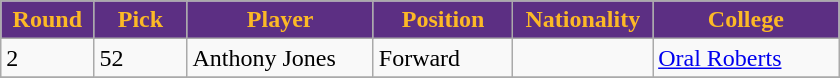<table class="wikitable sortable sortable">
<tr>
<th style="background:#5c2f83; color:#fcb926" width="10%">Round</th>
<th style="background:#5c2f83; color:#fcb926" width="10%">Pick</th>
<th style="background:#5c2f83; color:#fcb926" width="20%">Player</th>
<th style="background:#5c2f83; color:#fcb926" width="15%">Position</th>
<th style="background:#5c2f83; color:#fcb926" width="15%">Nationality</th>
<th style="background:#5c2f83; color:#fcb926" width="20%">College</th>
</tr>
<tr>
<td>2</td>
<td>52</td>
<td>Anthony Jones</td>
<td>Forward</td>
<td></td>
<td><a href='#'>Oral Roberts</a></td>
</tr>
<tr>
</tr>
</table>
